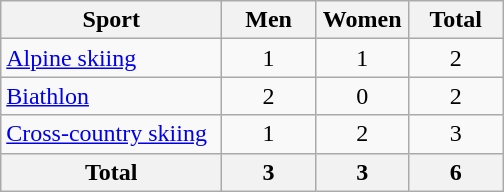<table class="wikitable sortable" style=text-align:center>
<tr>
<th width=140>Sport</th>
<th width=55>Men</th>
<th width=55>Women</th>
<th width=55>Total</th>
</tr>
<tr>
<td align=left><a href='#'>Alpine skiing</a></td>
<td>1</td>
<td>1</td>
<td>2</td>
</tr>
<tr>
<td align=left><a href='#'>Biathlon</a></td>
<td>2</td>
<td>0</td>
<td>2</td>
</tr>
<tr>
<td align=left><a href='#'>Cross-country skiing</a></td>
<td>1</td>
<td>2</td>
<td>3</td>
</tr>
<tr>
<th>Total</th>
<th>3</th>
<th>3</th>
<th>6</th>
</tr>
</table>
